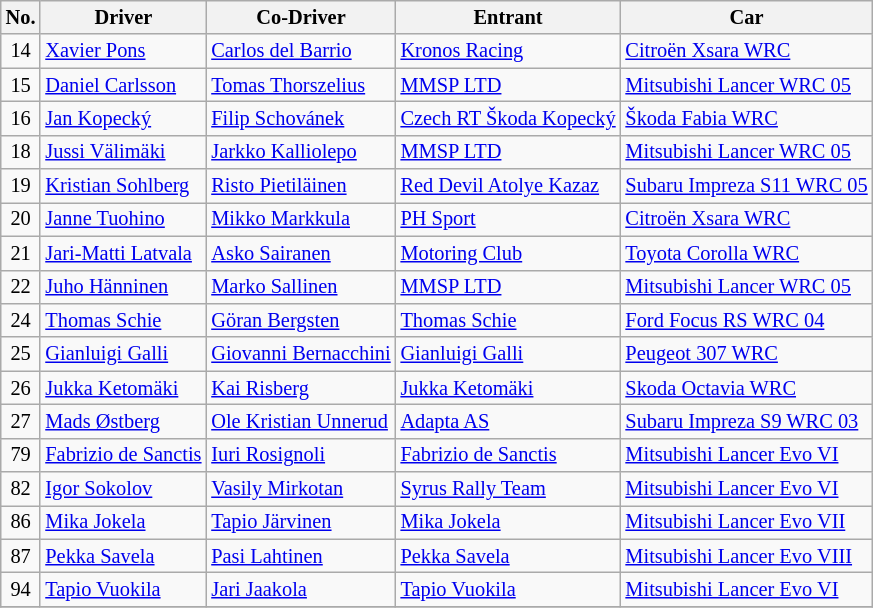<table class="wikitable" style="font-size: 85%;">
<tr>
<th>No.</th>
<th>Driver</th>
<th>Co-Driver</th>
<th>Entrant</th>
<th>Car</th>
</tr>
<tr>
<td align="center">14</td>
<td> <a href='#'>Xavier Pons</a></td>
<td> <a href='#'>Carlos del Barrio</a></td>
<td> <a href='#'>Kronos Racing</a></td>
<td><a href='#'>Citroën Xsara WRC</a></td>
</tr>
<tr>
<td align="center">15</td>
<td> <a href='#'>Daniel Carlsson</a></td>
<td> <a href='#'>Tomas Thorszelius</a></td>
<td> <a href='#'>MMSP LTD</a></td>
<td><a href='#'>Mitsubishi Lancer WRC 05</a></td>
</tr>
<tr>
<td align="center">16</td>
<td> <a href='#'>Jan Kopecký</a></td>
<td> <a href='#'>Filip Schovánek</a></td>
<td> <a href='#'>Czech RT Škoda Kopecký</a></td>
<td><a href='#'>Škoda Fabia WRC</a></td>
</tr>
<tr>
<td align="center">18</td>
<td> <a href='#'>Jussi Välimäki</a></td>
<td> <a href='#'>Jarkko Kalliolepo</a></td>
<td> <a href='#'>MMSP LTD</a></td>
<td><a href='#'>Mitsubishi Lancer WRC 05</a></td>
</tr>
<tr>
<td align="center">19</td>
<td> <a href='#'>Kristian Sohlberg</a></td>
<td> <a href='#'>Risto Pietiläinen</a></td>
<td> <a href='#'>Red Devil Atolye Kazaz</a></td>
<td><a href='#'>Subaru Impreza S11 WRC 05</a></td>
</tr>
<tr>
<td align="center">20</td>
<td> <a href='#'>Janne Tuohino</a></td>
<td> <a href='#'>Mikko Markkula</a></td>
<td> <a href='#'>PH Sport</a></td>
<td><a href='#'>Citroën Xsara WRC</a></td>
</tr>
<tr>
<td align="center">21</td>
<td> <a href='#'>Jari-Matti Latvala</a></td>
<td> <a href='#'>Asko Sairanen</a></td>
<td> <a href='#'>Motoring Club</a></td>
<td><a href='#'>Toyota Corolla WRC</a></td>
</tr>
<tr>
<td align="center">22</td>
<td> <a href='#'>Juho Hänninen</a></td>
<td> <a href='#'>Marko Sallinen</a></td>
<td> <a href='#'>MMSP LTD</a></td>
<td><a href='#'>Mitsubishi Lancer WRC 05</a></td>
</tr>
<tr>
<td align="center">24</td>
<td> <a href='#'>Thomas Schie</a></td>
<td> <a href='#'>Göran Bergsten</a></td>
<td> <a href='#'>Thomas Schie</a></td>
<td><a href='#'>Ford Focus RS WRC 04</a></td>
</tr>
<tr>
<td align="center">25</td>
<td> <a href='#'>Gianluigi Galli</a></td>
<td> <a href='#'>Giovanni Bernacchini</a></td>
<td> <a href='#'>Gianluigi Galli</a></td>
<td><a href='#'>Peugeot 307 WRC</a></td>
</tr>
<tr>
<td align="center">26</td>
<td> <a href='#'>Jukka Ketomäki</a></td>
<td> <a href='#'>Kai Risberg</a></td>
<td> <a href='#'>Jukka Ketomäki</a></td>
<td><a href='#'>Skoda Octavia WRC</a></td>
</tr>
<tr>
<td align="center">27</td>
<td> <a href='#'>Mads Østberg</a></td>
<td> <a href='#'>Ole Kristian Unnerud</a></td>
<td> <a href='#'>Adapta AS</a></td>
<td><a href='#'>Subaru Impreza S9 WRC 03</a></td>
</tr>
<tr>
<td align="center">79</td>
<td> <a href='#'>Fabrizio de Sanctis</a></td>
<td> <a href='#'>Iuri Rosignoli</a></td>
<td> <a href='#'>Fabrizio de Sanctis</a></td>
<td><a href='#'>Mitsubishi Lancer Evo VI</a></td>
</tr>
<tr>
<td align="center">82</td>
<td> <a href='#'>Igor Sokolov</a></td>
<td> <a href='#'>Vasily Mirkotan</a></td>
<td> <a href='#'>Syrus Rally Team</a></td>
<td><a href='#'>Mitsubishi Lancer Evo VI</a></td>
</tr>
<tr>
<td align="center">86</td>
<td> <a href='#'>Mika Jokela</a></td>
<td> <a href='#'>Tapio Järvinen</a></td>
<td> <a href='#'>Mika Jokela</a></td>
<td><a href='#'>Mitsubishi Lancer Evo VII</a></td>
</tr>
<tr>
<td align="center">87</td>
<td> <a href='#'>Pekka Savela</a></td>
<td> <a href='#'>Pasi Lahtinen</a></td>
<td> <a href='#'>Pekka Savela</a></td>
<td><a href='#'>Mitsubishi Lancer Evo VIII</a></td>
</tr>
<tr>
<td align="center">94</td>
<td> <a href='#'>Tapio Vuokila</a></td>
<td> <a href='#'>Jari Jaakola</a></td>
<td> <a href='#'>Tapio Vuokila</a></td>
<td><a href='#'>Mitsubishi Lancer Evo VI</a></td>
</tr>
<tr>
</tr>
</table>
